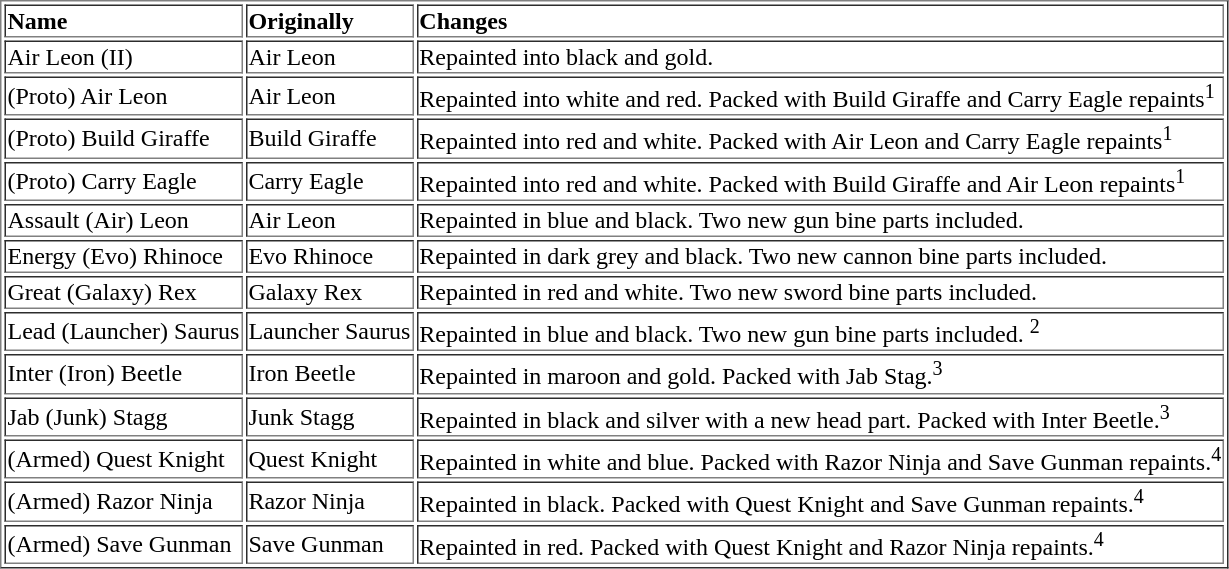<table border=1>
<tr>
<td><strong>Name</strong></td>
<td><strong>Originally</strong></td>
<td><strong>Changes</strong></td>
</tr>
<tr>
<td>Air Leon (II)</td>
<td>Air Leon</td>
<td>Repainted into black and gold.</td>
</tr>
<tr>
<td>(Proto) Air Leon</td>
<td>Air Leon</td>
<td>Repainted into white and red. Packed with Build Giraffe and Carry Eagle repaints<sup>1</sup></td>
</tr>
<tr>
<td>(Proto) Build Giraffe</td>
<td>Build Giraffe</td>
<td>Repainted into red and white. Packed with Air Leon and Carry Eagle repaints<sup>1</sup></td>
</tr>
<tr>
<td>(Proto) Carry Eagle</td>
<td>Carry Eagle</td>
<td>Repainted into red and white. Packed with Build Giraffe and Air Leon repaints<sup>1</sup></td>
</tr>
<tr>
<td>Assault (Air) Leon</td>
<td>Air Leon</td>
<td>Repainted in blue and black. Two new gun bine parts included.</td>
</tr>
<tr>
<td>Energy (Evo) Rhinoce</td>
<td>Evo Rhinoce</td>
<td>Repainted in dark grey and black. Two new cannon bine parts included.</td>
</tr>
<tr>
<td>Great (Galaxy) Rex</td>
<td>Galaxy Rex</td>
<td>Repainted in red and white. Two new sword bine parts included.</td>
</tr>
<tr>
<td>Lead (Launcher) Saurus</td>
<td>Launcher Saurus</td>
<td>Repainted in blue and black. Two new gun bine parts included. <sup>2</sup></td>
</tr>
<tr>
<td>Inter (Iron) Beetle</td>
<td>Iron Beetle</td>
<td>Repainted in maroon and gold. Packed with Jab Stag.<sup>3</sup></td>
</tr>
<tr>
<td>Jab (Junk) Stagg</td>
<td>Junk Stagg</td>
<td>Repainted in black and silver with a new head part. Packed with Inter Beetle.<sup>3</sup></td>
</tr>
<tr>
<td>(Armed) Quest Knight</td>
<td>Quest Knight</td>
<td>Repainted in white and blue. Packed with Razor Ninja and Save Gunman repaints.<sup>4</sup></td>
</tr>
<tr>
<td>(Armed) Razor Ninja</td>
<td>Razor Ninja</td>
<td>Repainted in black. Packed with Quest Knight and Save Gunman repaints.<sup>4</sup></td>
</tr>
<tr>
<td>(Armed) Save Gunman</td>
<td>Save Gunman</td>
<td>Repainted in red. Packed with Quest Knight and Razor Ninja repaints.<sup>4</sup></td>
</tr>
</table>
